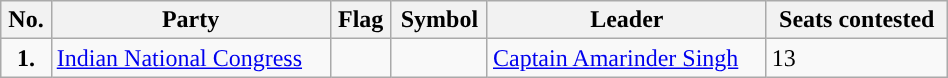<table class="wikitable" width="50%">
<tr>
<th>No.</th>
<th>Party</th>
<th>Flag</th>
<th>Symbol</th>
<th>Leader</th>
<th>Seats contested</th>
</tr>
<tr>
<td ! style="text-align:center; background:"><strong>1.</strong></td>
<td><a href='#'>Indian National Congress</a></td>
<td></td>
<td></td>
<td><a href='#'>Captain Amarinder Singh</a></td>
<td>13</td>
</tr>
</table>
